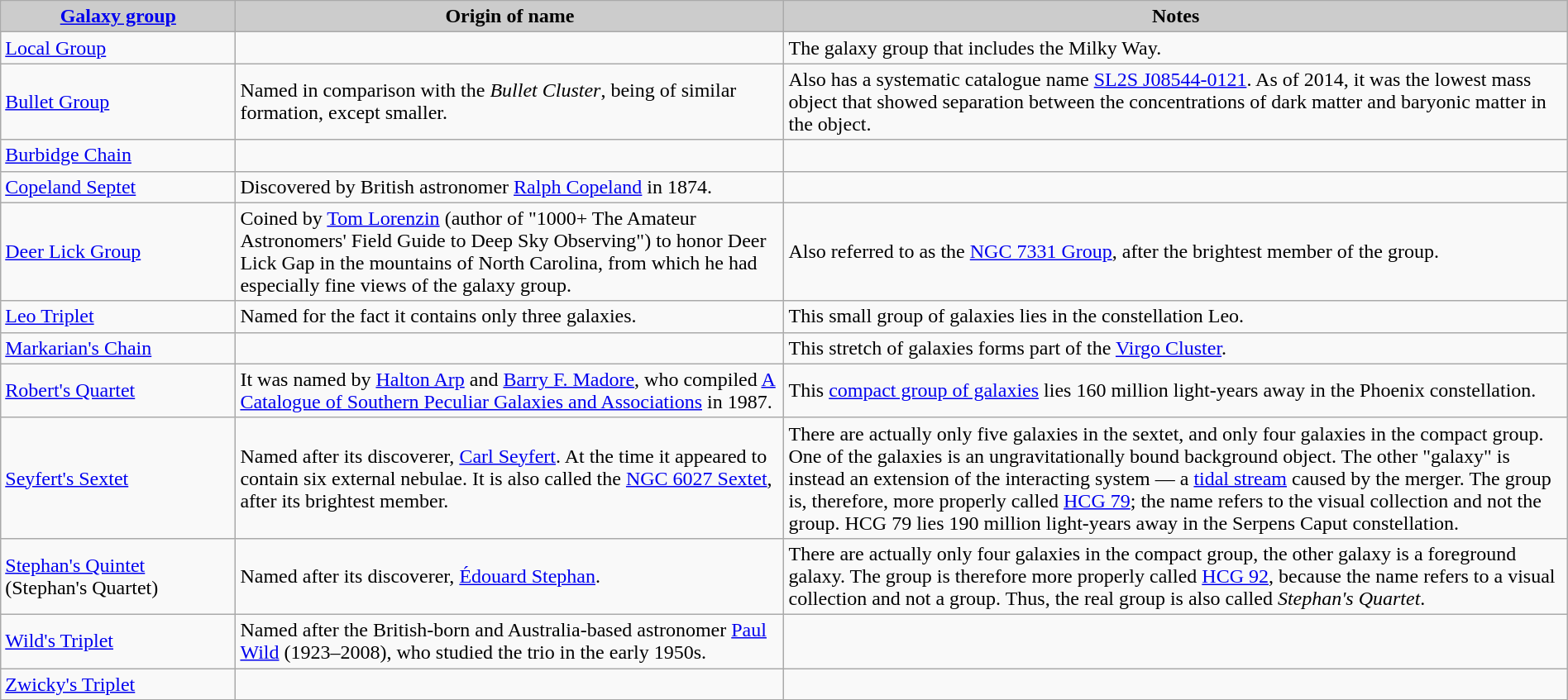<table class="wikitable" width="100%" style="text-align:left;">
<tr>
<th style="background:#CCCCCC;text-align:center;" width="15%"><a href='#'>Galaxy group</a></th>
<th style="background:#CCCCCC;text-align:center;" width="35%">Origin of name</th>
<th style="background:#CCCCCC;text-align:center;" width="50%">Notes</th>
</tr>
<tr>
<td><a href='#'>Local Group</a></td>
<td></td>
<td>The galaxy group that includes the Milky Way.</td>
</tr>
<tr>
<td><a href='#'>Bullet Group</a></td>
<td>Named in comparison with the <em>Bullet Cluster</em>, being of similar formation, except smaller.</td>
<td>Also has a systematic catalogue name <a href='#'>SL2S J08544-0121</a>. As of 2014, it was the lowest mass object that showed separation between the concentrations of dark matter and baryonic matter in the object.</td>
</tr>
<tr>
<td><a href='#'>Burbidge Chain</a></td>
<td></td>
<td></td>
</tr>
<tr>
<td><a href='#'>Copeland Septet</a></td>
<td>Discovered by British astronomer <a href='#'>Ralph Copeland</a> in 1874.</td>
<td></td>
</tr>
<tr>
<td><a href='#'>Deer Lick Group</a></td>
<td>Coined by <a href='#'>Tom Lorenzin</a> (author of "1000+ The Amateur Astronomers' Field Guide to Deep Sky Observing") to honor Deer Lick Gap in the mountains of North Carolina, from which he had especially fine views of the galaxy group.</td>
<td>Also referred to as the <a href='#'>NGC 7331 Group</a>, after the brightest member of the group.</td>
</tr>
<tr>
<td><a href='#'>Leo Triplet</a></td>
<td>Named for the fact it contains only three galaxies.</td>
<td>This small group of galaxies lies in the constellation Leo.</td>
</tr>
<tr>
<td><a href='#'>Markarian's Chain</a></td>
<td></td>
<td>This stretch of galaxies forms part of the <a href='#'>Virgo Cluster</a>.</td>
</tr>
<tr>
<td><a href='#'>Robert's Quartet</a></td>
<td>It was named by <a href='#'>Halton Arp</a> and <a href='#'>Barry F. Madore</a>, who compiled <a href='#'>A Catalogue of Southern Peculiar Galaxies and Associations</a> in 1987.</td>
<td>This <a href='#'>compact group of galaxies</a> lies 160 million light-years away in the Phoenix constellation.</td>
</tr>
<tr>
<td><a href='#'>Seyfert's Sextet</a></td>
<td>Named after its discoverer, <a href='#'>Carl Seyfert</a>. At the time it appeared to contain six external nebulae. It is also called the <a href='#'>NGC 6027 Sextet</a>, after its brightest member.</td>
<td>There are actually only five galaxies in the sextet, and only four galaxies in the compact group. One of the galaxies is an ungravitationally bound background object. The other "galaxy" is instead an extension of the interacting system — a <a href='#'>tidal stream</a> caused by the merger. The group is, therefore, more properly called <a href='#'>HCG 79</a>; the name refers to the visual collection and not the group. HCG 79 lies 190 million light-years away in the Serpens Caput constellation.</td>
</tr>
<tr>
<td><a href='#'>Stephan's Quintet</a> (Stephan's Quartet)</td>
<td>Named after its discoverer, <a href='#'>Édouard Stephan</a>.</td>
<td>There are actually only four galaxies in the compact group, the other galaxy is a foreground galaxy. The group is therefore more properly called <a href='#'>HCG 92</a>, because the name refers to a visual collection and not a group. Thus, the real group is also called <em>Stephan's Quartet</em>.</td>
</tr>
<tr>
<td><a href='#'>Wild's Triplet</a></td>
<td>Named after the British-born and Australia-based astronomer <a href='#'>Paul Wild</a> (1923–2008), who studied the trio in the early 1950s.</td>
<td></td>
</tr>
<tr>
<td><a href='#'>Zwicky's Triplet</a></td>
<td></td>
<td></td>
</tr>
<tr>
</tr>
</table>
